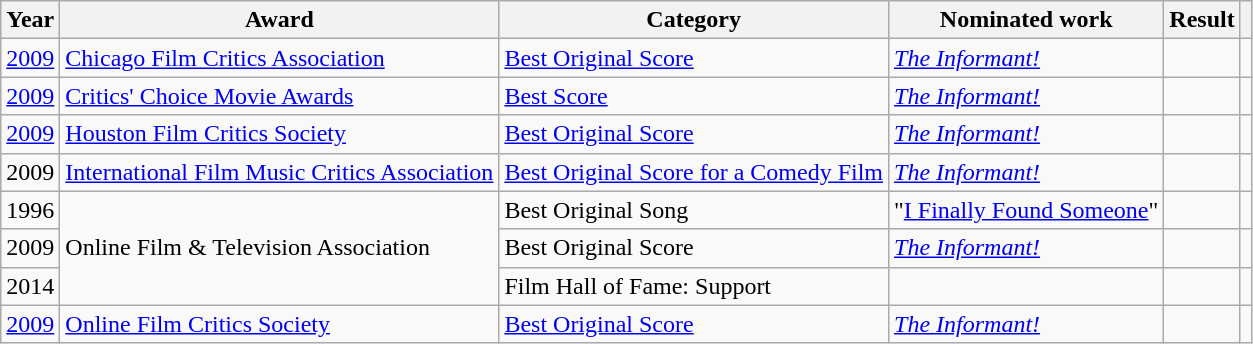<table class="wikitable sortable plainrowheaders">
<tr>
<th scope="col">Year</th>
<th scope="col">Award</th>
<th scope="col">Category</th>
<th scope="col">Nominated work</th>
<th scope="col">Result</th>
<th scope="col" class="unsortable"></th>
</tr>
<tr>
<td><a href='#'>2009</a></td>
<td><a href='#'>Chicago Film Critics Association</a></td>
<td><a href='#'>Best Original Score</a></td>
<td><em><a href='#'>The Informant!</a></em></td>
<td></td>
<td align="center"></td>
</tr>
<tr>
<td><a href='#'>2009</a></td>
<td><a href='#'>Critics' Choice Movie Awards</a></td>
<td><a href='#'>Best Score</a></td>
<td><em><a href='#'>The Informant!</a></em></td>
<td></td>
<td align="center"></td>
</tr>
<tr>
<td><a href='#'>2009</a></td>
<td><a href='#'>Houston Film Critics Society</a></td>
<td><a href='#'>Best Original Score</a></td>
<td><em><a href='#'>The Informant!</a></em></td>
<td></td>
<td align="center"></td>
</tr>
<tr>
<td>2009</td>
<td><a href='#'>International Film Music Critics Association</a></td>
<td><a href='#'>Best Original Score for a Comedy Film</a></td>
<td><em><a href='#'>The Informant!</a></em></td>
<td></td>
<td align="center"></td>
</tr>
<tr>
<td>1996</td>
<td rowspan=3>Online Film & Television Association</td>
<td>Best Original Song</td>
<td>"<a href='#'>I Finally Found Someone</a>" </td>
<td></td>
<td align="center"></td>
</tr>
<tr>
<td>2009</td>
<td>Best Original Score</td>
<td><em><a href='#'>The Informant!</a></em></td>
<td></td>
<td align="center"></td>
</tr>
<tr>
<td>2014</td>
<td>Film Hall of Fame: Support</td>
<td></td>
<td></td>
<td align="center"></td>
</tr>
<tr>
<td><a href='#'>2009</a></td>
<td><a href='#'>Online Film Critics Society</a></td>
<td><a href='#'>Best Original Score</a></td>
<td><em><a href='#'>The Informant!</a></em></td>
<td></td>
<td align="center"></td>
</tr>
</table>
